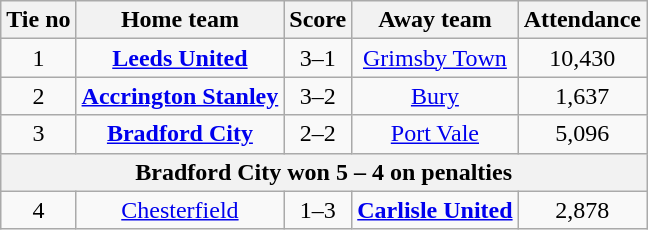<table class="wikitable" style="text-align: center">
<tr>
<th>Tie no</th>
<th>Home team</th>
<th>Score</th>
<th>Away team</th>
<th>Attendance</th>
</tr>
<tr>
<td>1</td>
<td><strong><a href='#'>Leeds United</a></strong></td>
<td>3–1</td>
<td><a href='#'>Grimsby Town</a></td>
<td>10,430</td>
</tr>
<tr>
<td>2</td>
<td><strong><a href='#'>Accrington Stanley</a></strong></td>
<td>3–2</td>
<td><a href='#'>Bury</a></td>
<td>1,637</td>
</tr>
<tr>
<td>3</td>
<td><strong><a href='#'>Bradford City</a></strong></td>
<td>2–2</td>
<td><a href='#'>Port Vale</a></td>
<td>5,096</td>
</tr>
<tr>
<th colspan="5">Bradford City won 5 – 4 on penalties</th>
</tr>
<tr>
<td>4</td>
<td><a href='#'>Chesterfield</a></td>
<td>1–3</td>
<td><strong><a href='#'>Carlisle United</a></strong></td>
<td>2,878</td>
</tr>
</table>
